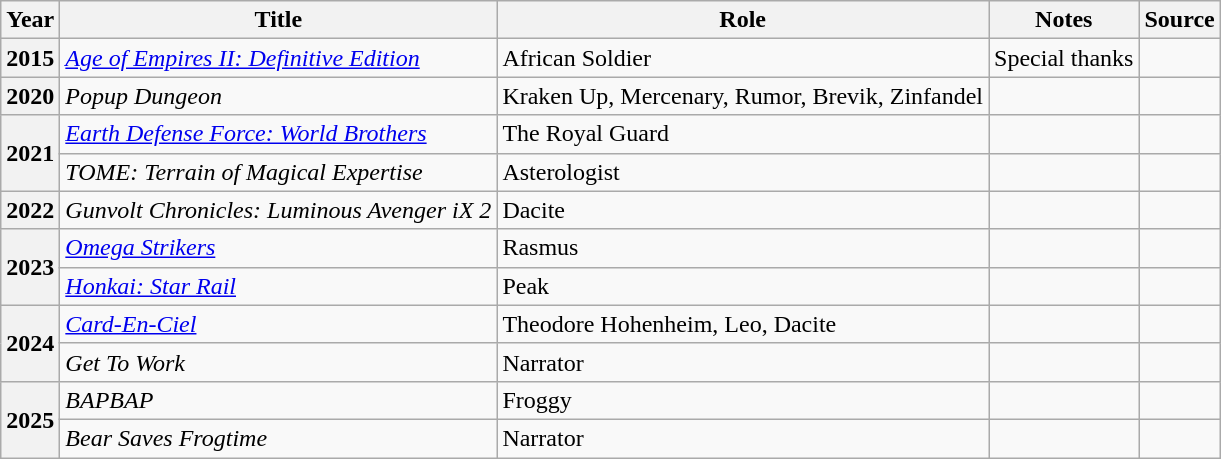<table class="wikitable sortable plainrowheaders">
<tr>
<th scope="col">Year</th>
<th scope="col">Title</th>
<th scope="col">Role</th>
<th scope="col" class="unsortable">Notes</th>
<th scope="col" class="unsortable">Source</th>
</tr>
<tr>
<th scope="row">2015</th>
<td><em><a href='#'>Age of Empires II: Definitive Edition</a></em></td>
<td>African Soldier</td>
<td>Special thanks</td>
<td></td>
</tr>
<tr>
<th scope="row">2020</th>
<td><em>Popup Dungeon</em></td>
<td>Kraken Up, Mercenary, Rumor, Brevik, Zinfandel</td>
<td></td>
<td></td>
</tr>
<tr>
<th scope="row" rowspan=2>2021</th>
<td><em><a href='#'>Earth Defense Force: World Brothers</a></em></td>
<td>The Royal Guard</td>
<td></td>
<td></td>
</tr>
<tr>
<td><em>TOME: Terrain of Magical Expertise</em></td>
<td>Asterologist</td>
<td></td>
<td></td>
</tr>
<tr>
<th scope="row">2022</th>
<td><em>Gunvolt Chronicles: Luminous Avenger iX 2</em></td>
<td>Dacite</td>
<td></td>
<td></td>
</tr>
<tr>
<th scope="row" rowspan=2>2023</th>
<td><em><a href='#'>Omega Strikers</a></em></td>
<td>Rasmus</td>
<td></td>
<td></td>
</tr>
<tr>
<td><em><a href='#'>Honkai: Star Rail</a></em></td>
<td>Peak</td>
<td></td>
<td></td>
</tr>
<tr>
<th scope="row" rowspan=2>2024</th>
<td><em><a href='#'>Card-En-Ciel</a></em></td>
<td>Theodore Hohenheim, Leo, Dacite</td>
<td></td>
<td></td>
</tr>
<tr>
<td><em>Get To Work</em></td>
<td>Narrator</td>
<td></td>
<td></td>
</tr>
<tr>
<th scope="row" rowspan=2>2025</th>
<td><em>BAPBAP</em></td>
<td>Froggy</td>
<td></td>
<td></td>
</tr>
<tr>
<td><em>Bear Saves Frogtime</em></td>
<td>Narrator</td>
<td></td>
<td></td>
</tr>
</table>
